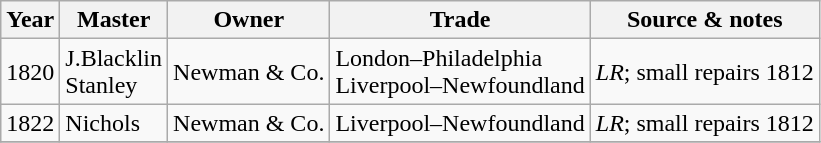<table class=" wikitable">
<tr>
<th>Year</th>
<th>Master</th>
<th>Owner</th>
<th>Trade</th>
<th>Source & notes</th>
</tr>
<tr>
<td>1820</td>
<td>J.Blacklin<br>Stanley</td>
<td>Newman & Co.</td>
<td>London–Philadelphia<br>Liverpool–Newfoundland</td>
<td><em>LR</em>; small repairs 1812</td>
</tr>
<tr>
<td>1822</td>
<td>Nichols</td>
<td>Newman & Co.</td>
<td>Liverpool–Newfoundland</td>
<td><em>LR</em>; small repairs 1812</td>
</tr>
<tr>
</tr>
</table>
